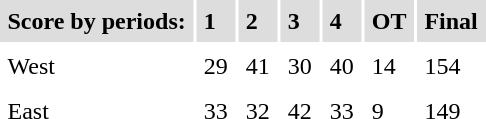<table cellpadding=5>
<tr bgcolor="#dddddd">
<td><strong>Score by periods:</strong></td>
<td><strong>1</strong></td>
<td><strong>2</strong></td>
<td><strong>3</strong></td>
<td><strong>4</strong></td>
<td><strong>OT</strong></td>
<td><strong>Final</strong></td>
</tr>
<tr>
<td>West</td>
<td>29</td>
<td>41</td>
<td>30</td>
<td>40</td>
<td>14</td>
<td>154</td>
</tr>
<tr>
<td>East</td>
<td>33</td>
<td>32</td>
<td>42</td>
<td>33</td>
<td>9</td>
<td>149</td>
</tr>
<tr>
</tr>
</table>
